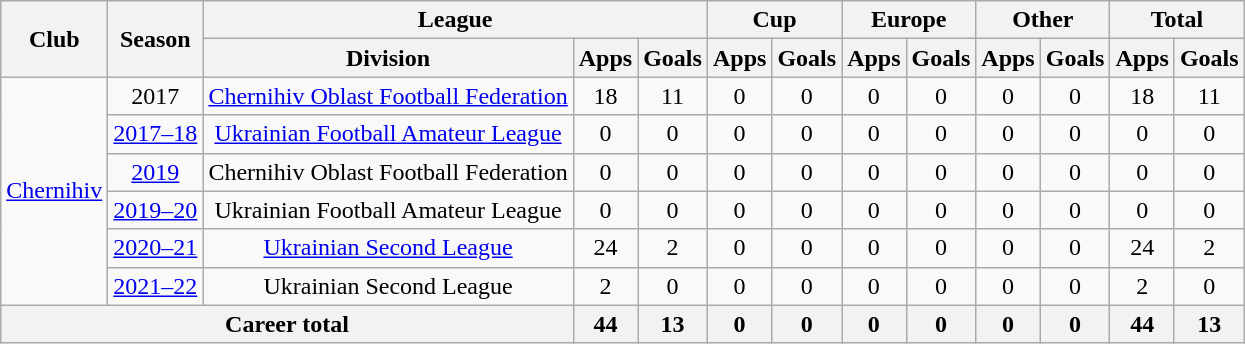<table class="wikitable" style="text-align:center">
<tr>
<th rowspan="2">Club</th>
<th rowspan="2">Season</th>
<th colspan="3">League</th>
<th colspan="2">Cup</th>
<th colspan="2">Europe</th>
<th colspan="2">Other</th>
<th colspan="2">Total</th>
</tr>
<tr>
<th>Division</th>
<th>Apps</th>
<th>Goals</th>
<th>Apps</th>
<th>Goals</th>
<th>Apps</th>
<th>Goals</th>
<th>Apps</th>
<th>Goals</th>
<th>Apps</th>
<th>Goals</th>
</tr>
<tr>
<td rowspan="6"><a href='#'>Chernihiv</a></td>
<td>2017</td>
<td><a href='#'>Chernihiv Oblast Football Federation</a></td>
<td>18</td>
<td>11</td>
<td>0</td>
<td>0</td>
<td>0</td>
<td>0</td>
<td>0</td>
<td>0</td>
<td>18</td>
<td>11</td>
</tr>
<tr>
<td><a href='#'>2017–18</a></td>
<td><a href='#'>Ukrainian Football Amateur League</a></td>
<td>0</td>
<td>0</td>
<td>0</td>
<td>0</td>
<td>0</td>
<td>0</td>
<td>0</td>
<td>0</td>
<td>0</td>
<td>0</td>
</tr>
<tr>
<td><a href='#'>2019</a></td>
<td>Chernihiv Oblast Football Federation</td>
<td>0</td>
<td>0</td>
<td>0</td>
<td>0</td>
<td>0</td>
<td>0</td>
<td>0</td>
<td>0</td>
<td>0</td>
<td>0</td>
</tr>
<tr>
<td><a href='#'>2019–20</a></td>
<td>Ukrainian Football Amateur League</td>
<td>0</td>
<td>0</td>
<td>0</td>
<td>0</td>
<td>0</td>
<td>0</td>
<td>0</td>
<td>0</td>
<td>0</td>
<td>0</td>
</tr>
<tr>
<td><a href='#'>2020–21</a></td>
<td><a href='#'>Ukrainian Second League</a></td>
<td>24</td>
<td>2</td>
<td>0</td>
<td>0</td>
<td>0</td>
<td>0</td>
<td>0</td>
<td>0</td>
<td>24</td>
<td>2</td>
</tr>
<tr>
<td><a href='#'>2021–22</a></td>
<td>Ukrainian Second League</td>
<td>2</td>
<td>0</td>
<td>0</td>
<td>0</td>
<td>0</td>
<td>0</td>
<td>0</td>
<td>0</td>
<td>2</td>
<td>0</td>
</tr>
<tr>
<th colspan="3">Career total</th>
<th>44</th>
<th>13</th>
<th>0</th>
<th>0</th>
<th>0</th>
<th>0</th>
<th>0</th>
<th>0</th>
<th>44</th>
<th>13</th>
</tr>
</table>
